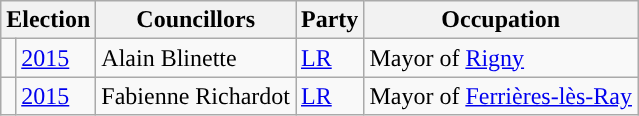<table class="wikitable">
<tr>
<th colspan="2">Election</th>
<th>Councillors</th>
<th>Party</th>
<th>Occupation</th>
</tr>
<tr>
<td style="background-color: "></td>
<td><a href='#'>2015</a></td>
<td>Alain Blinette</td>
<td><a href='#'>LR</a></td>
<td>Mayor of <a href='#'>Rigny</a></td>
</tr>
<tr>
<td style="background-color: "></td>
<td><a href='#'>2015</a></td>
<td>Fabienne Richardot</td>
<td><a href='#'>LR</a></td>
<td>Mayor of <a href='#'>Ferrières-lès-Ray</a></td>
</tr>
</table>
